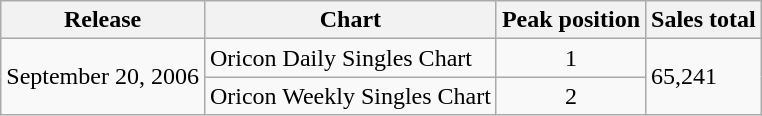<table class="wikitable">
<tr>
<th>Release</th>
<th>Chart</th>
<th>Peak position</th>
<th>Sales total</th>
</tr>
<tr>
<td rowspan="2">September 20, 2006</td>
<td>Oricon Daily Singles Chart</td>
<td align="center">1</td>
<td rowspan=2>65,241</td>
</tr>
<tr>
<td>Oricon Weekly Singles Chart</td>
<td align="center">2</td>
</tr>
</table>
